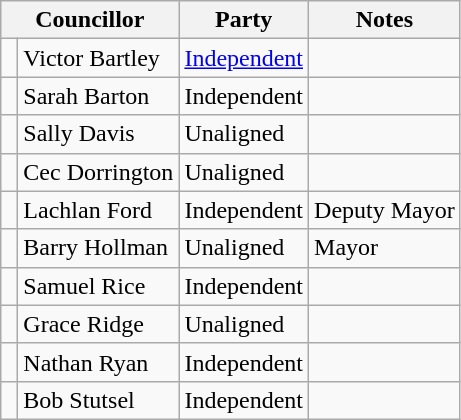<table class="wikitable">
<tr>
<th colspan="2">Councillor</th>
<th>Party</th>
<th>Notes</th>
</tr>
<tr>
<td> </td>
<td>Victor Bartley</td>
<td><a href='#'>Independent</a></td>
<td></td>
</tr>
<tr>
<td> </td>
<td>Sarah Barton</td>
<td>Independent</td>
<td></td>
</tr>
<tr>
<td> </td>
<td>Sally Davis</td>
<td>Unaligned</td>
<td></td>
</tr>
<tr>
<td> </td>
<td>Cec Dorrington</td>
<td>Unaligned</td>
<td></td>
</tr>
<tr>
<td> </td>
<td>Lachlan Ford</td>
<td>Independent</td>
<td>Deputy Mayor</td>
</tr>
<tr>
<td> </td>
<td>Barry Hollman</td>
<td>Unaligned</td>
<td>Mayor</td>
</tr>
<tr>
<td> </td>
<td>Samuel Rice</td>
<td>Independent</td>
<td></td>
</tr>
<tr>
<td> </td>
<td>Grace Ridge</td>
<td>Unaligned</td>
<td></td>
</tr>
<tr>
<td> </td>
<td>Nathan Ryan</td>
<td>Independent</td>
<td></td>
</tr>
<tr>
<td> </td>
<td>Bob Stutsel</td>
<td>Independent</td>
<td></td>
</tr>
</table>
